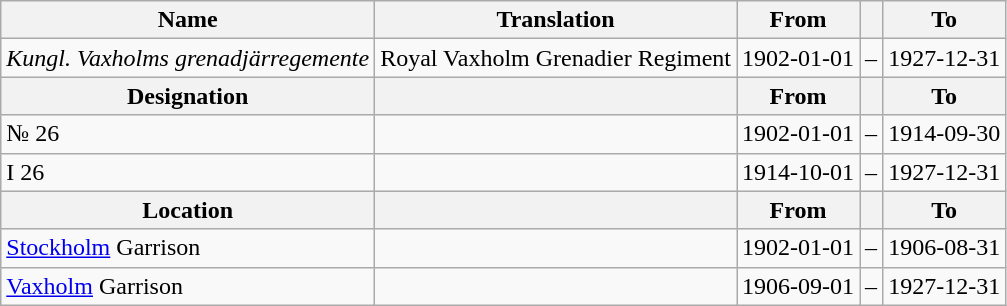<table class="wikitable">
<tr>
<th style="font-weight:bold;">Name</th>
<th style="font-weight:bold;">Translation</th>
<th style="text-align: center; font-weight:bold;">From</th>
<th></th>
<th style="text-align: center; font-weight:bold;">To</th>
</tr>
<tr>
<td style="font-style:italic;">Kungl. Vaxholms grenadjärregemente</td>
<td>Royal Vaxholm Grenadier Regiment</td>
<td>1902-01-01</td>
<td>–</td>
<td>1927-12-31</td>
</tr>
<tr>
<th style="font-weight:bold;">Designation</th>
<th style="font-weight:bold;"></th>
<th style="text-align: center; font-weight:bold;">From</th>
<th></th>
<th style="text-align: center; font-weight:bold;">To</th>
</tr>
<tr>
<td>№ 26</td>
<td></td>
<td style="text-align: center;">1902-01-01</td>
<td style="text-align: center;">–</td>
<td style="text-align: center;">1914-09-30</td>
</tr>
<tr>
<td>I 26</td>
<td></td>
<td style="text-align: center;">1914-10-01</td>
<td style="text-align: center;">–</td>
<td style="text-align: center;">1927-12-31</td>
</tr>
<tr>
<th style="font-weight:bold;">Location</th>
<th style="font-weight:bold;"></th>
<th style="text-align: center; font-weight:bold;">From</th>
<th></th>
<th style="text-align: center; font-weight:bold;">To</th>
</tr>
<tr>
<td><a href='#'>Stockholm</a> Garrison</td>
<td></td>
<td style="text-align: center;">1902-01-01</td>
<td style="text-align: center;">–</td>
<td style="text-align: center;">1906-08-31</td>
</tr>
<tr>
<td><a href='#'>Vaxholm</a> Garrison</td>
<td></td>
<td style="text-align: center;">1906-09-01</td>
<td style="text-align: center;">–</td>
<td style="text-align: center;">1927-12-31</td>
</tr>
</table>
